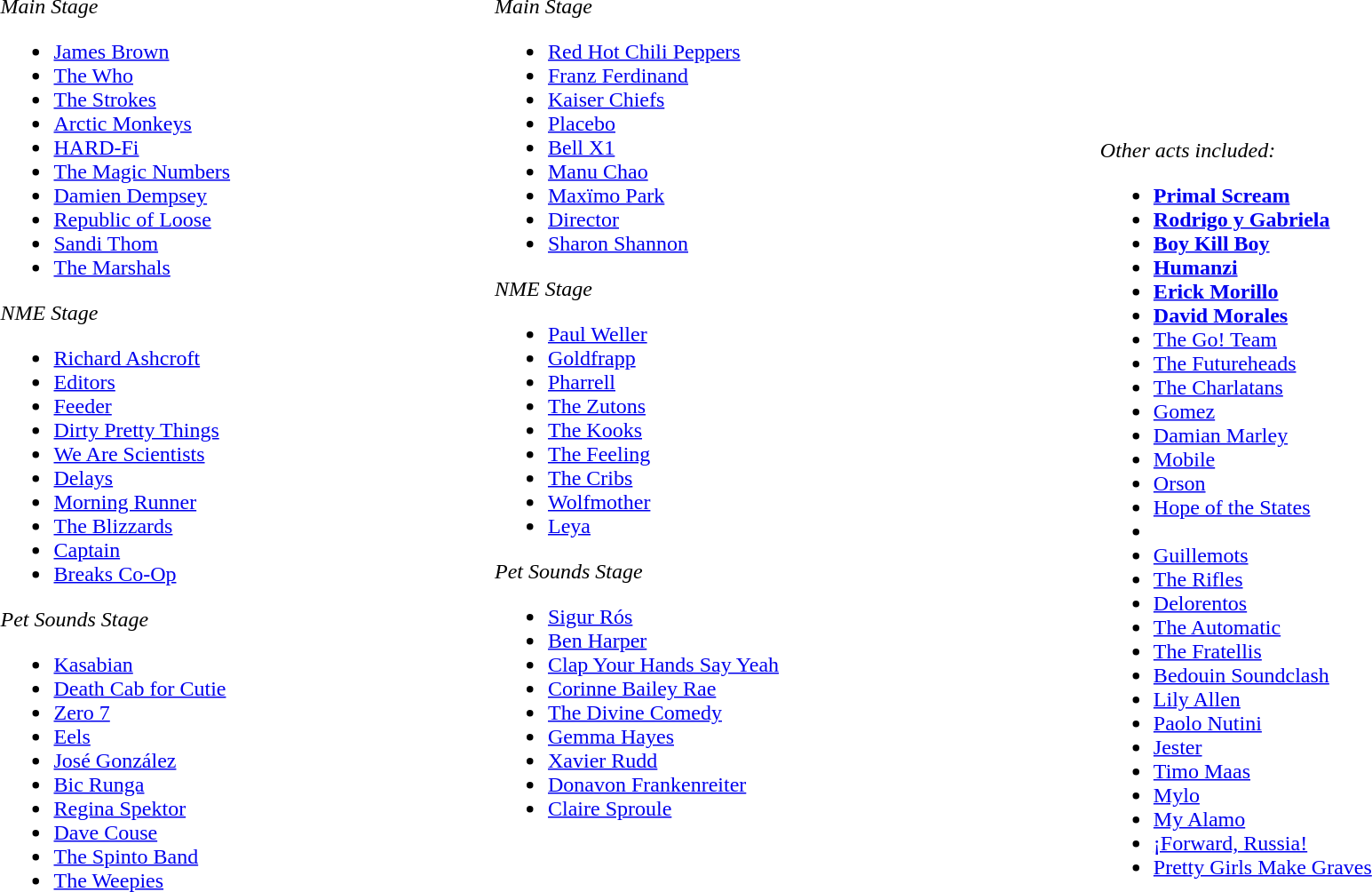<table border="0" cellpadding="4" cellspacing="3" width="100%">
<tr>
<td valign="top" width="*"><br><em>Main Stage</em><ul><li><a href='#'>James Brown</a></li><li><a href='#'>The Who</a></li><li><a href='#'>The Strokes</a></li><li><a href='#'>Arctic Monkeys</a></li><li><a href='#'>HARD-Fi</a></li><li><a href='#'>The Magic Numbers</a></li><li><a href='#'>Damien Dempsey</a></li><li><a href='#'>Republic of Loose</a></li><li><a href='#'>Sandi Thom</a></li><li><a href='#'>The Marshals</a></li></ul><em>NME Stage</em><ul><li><a href='#'>Richard Ashcroft</a></li><li><a href='#'>Editors</a></li><li><a href='#'>Feeder</a></li><li><a href='#'>Dirty Pretty Things</a></li><li><a href='#'>We Are Scientists</a></li><li><a href='#'>Delays</a></li><li><a href='#'>Morning Runner</a></li><li><a href='#'>The Blizzards</a></li><li><a href='#'>Captain</a></li><li><a href='#'>Breaks Co-Op</a></li></ul><em>Pet Sounds Stage</em><ul><li><a href='#'>Kasabian</a></li><li><a href='#'>Death Cab for Cutie</a></li><li><a href='#'>Zero 7</a></li><li><a href='#'>Eels</a></li><li><a href='#'>José González</a></li><li><a href='#'>Bic Runga</a></li><li><a href='#'>Regina Spektor</a></li><li><a href='#'>Dave Couse</a></li><li><a href='#'>The Spinto Band</a></li><li><a href='#'>The Weepies</a></li></ul></td>
<td valign="top" width="*"><br><em>Main Stage</em><ul><li><a href='#'>Red Hot Chili Peppers</a></li><li><a href='#'>Franz Ferdinand</a></li><li><a href='#'>Kaiser Chiefs</a></li><li><a href='#'>Placebo</a></li><li><a href='#'>Bell X1</a></li><li><a href='#'>Manu Chao</a></li><li><a href='#'>Maxïmo Park</a></li><li><a href='#'>Director</a></li><li><a href='#'>Sharon Shannon</a></li></ul><em>NME Stage</em><ul><li><a href='#'>Paul Weller</a></li><li><a href='#'>Goldfrapp</a></li><li><a href='#'>Pharrell</a></li><li><a href='#'>The Zutons</a></li><li><a href='#'>The Kooks</a></li><li><a href='#'>The Feeling</a></li><li><a href='#'>The Cribs</a></li><li><a href='#'>Wolfmother</a></li><li><a href='#'>Leya</a></li></ul><em>Pet Sounds Stage</em><ul><li><a href='#'>Sigur Rós</a></li><li><a href='#'>Ben Harper</a></li><li><a href='#'>Clap Your Hands Say Yeah</a></li><li><a href='#'>Corinne Bailey Rae</a></li><li><a href='#'>The Divine Comedy</a></li><li><a href='#'>Gemma Hayes</a></li><li><a href='#'>Xavier Rudd</a></li><li><a href='#'>Donavon Frankenreiter</a></li><li><a href='#'>Claire Sproule</a></li></ul></td>
<td valign="top" width="*"><br><br><br><br><br><br><br><em>Other acts included:</em><ul><li><strong><a href='#'>Primal Scream</a></strong></li><li><strong><a href='#'>Rodrigo y Gabriela</a></strong></li><li><strong><a href='#'>Boy Kill Boy</a></strong></li><li><strong><a href='#'>Humanzi</a></strong></li><li><strong><a href='#'>Erick Morillo</a></strong></li><li><strong><a href='#'>David Morales</a></strong></li><li><a href='#'>The Go! Team</a></li><li><a href='#'>The Futureheads</a></li><li><a href='#'>The Charlatans</a></li><li><a href='#'>Gomez</a></li><li><a href='#'>Damian Marley</a></li><li><a href='#'>Mobile</a></li><li><a href='#'>Orson</a></li><li><a href='#'>Hope of the States</a></li><li></li><li><a href='#'>Guillemots</a></li><li><a href='#'>The Rifles</a></li><li><a href='#'>Delorentos</a></li><li><a href='#'>The Automatic</a></li><li><a href='#'>The Fratellis</a></li><li><a href='#'>Bedouin Soundclash</a></li><li><a href='#'>Lily Allen</a></li><li><a href='#'>Paolo Nutini</a></li><li><a href='#'>Jester</a></li><li><a href='#'>Timo Maas</a></li><li><a href='#'>Mylo</a></li><li><a href='#'>My Alamo</a></li><li><a href='#'>¡Forward, Russia!</a></li><li><a href='#'>Pretty Girls Make Graves</a></li></ul></td>
</tr>
</table>
